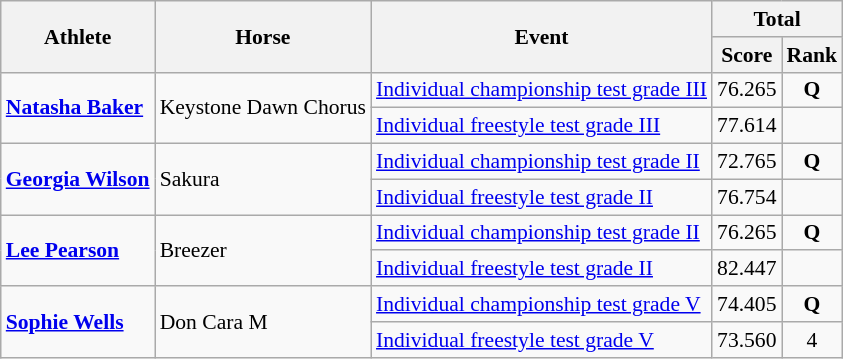<table class=wikitable style="font-size:90%">
<tr>
<th rowspan="2">Athlete</th>
<th rowspan="2">Horse</th>
<th rowspan="2">Event</th>
<th colspan="2">Total</th>
</tr>
<tr>
<th>Score</th>
<th>Rank</th>
</tr>
<tr>
<td rowspan="2"><strong><a href='#'>Natasha Baker</a></strong></td>
<td rowspan="2">Keystone Dawn Chorus</td>
<td><a href='#'>Individual championship test grade III</a></td>
<td align=center>76.265</td>
<td align=center> <strong>Q</strong></td>
</tr>
<tr>
<td><a href='#'>Individual freestyle test grade III</a></td>
<td align=center>77.614</td>
<td align=center></td>
</tr>
<tr>
<td rowspan="2"><strong><a href='#'>Georgia Wilson</a></strong></td>
<td rowspan="2">Sakura</td>
<td><a href='#'>Individual championship test grade II</a></td>
<td align=center>72.765</td>
<td align=center> <strong>Q</strong></td>
</tr>
<tr>
<td><a href='#'>Individual freestyle test grade II</a></td>
<td align=center>76.754</td>
<td align=center></td>
</tr>
<tr>
<td rowspan="2"><strong><a href='#'>Lee Pearson</a></strong></td>
<td rowspan="2">Breezer</td>
<td><a href='#'>Individual championship test grade II</a></td>
<td align=center>76.265</td>
<td align=center> <strong>Q</strong></td>
</tr>
<tr>
<td><a href='#'>Individual freestyle test grade II</a></td>
<td align=center>82.447</td>
<td align=center></td>
</tr>
<tr>
<td rowspan="2"><strong><a href='#'>Sophie Wells</a></strong></td>
<td rowspan="2">Don Cara M</td>
<td><a href='#'>Individual championship test grade V</a></td>
<td align=center>74.405</td>
<td align=center> <strong>Q</strong></td>
</tr>
<tr>
<td><a href='#'>Individual freestyle test grade V</a></td>
<td align=center>73.560</td>
<td align=center>4</td>
</tr>
</table>
